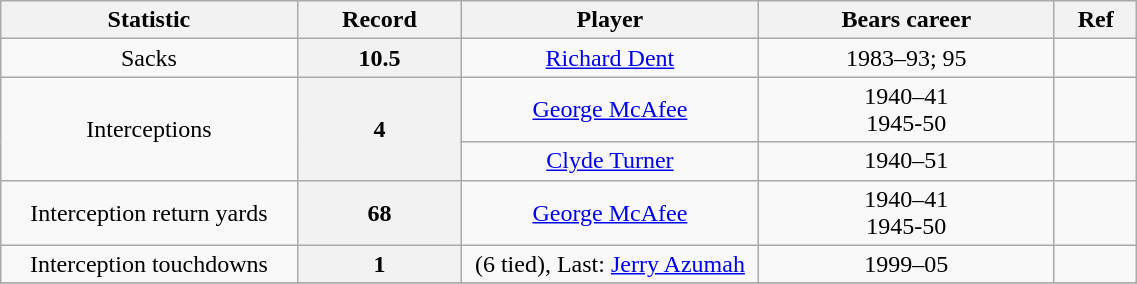<table class="sortable wikitable" style="text-align:center" width="60%">
<tr>
<th scope="col" width=18%>Statistic</th>
<th scope="col" width=10% class="unsortable">Record</th>
<th scope="col" width=18%>Player</th>
<th scope="col" width=18%>Bears career</th>
<th scope="col" width=5% class="unsortable">Ref</th>
</tr>
<tr>
<td>Sacks</td>
<th>10.5</th>
<td><a href='#'>Richard Dent</a></td>
<td>1983–93; 95</td>
<td></td>
</tr>
<tr>
<td rowSpan="2">Interceptions</td>
<th rowSpan="2">4</th>
<td><a href='#'>George McAfee</a></td>
<td>1940–41<br>1945-50</td>
<td></td>
</tr>
<tr>
<td><a href='#'>Clyde Turner</a></td>
<td>1940–51</td>
<td></td>
</tr>
<tr>
<td>Interception return yards</td>
<th>68</th>
<td><a href='#'>George McAfee</a></td>
<td>1940–41<br>1945-50</td>
<td></td>
</tr>
<tr>
<td>Interception touchdowns</td>
<th>1</th>
<td>(6 tied), Last: <a href='#'>Jerry Azumah</a></td>
<td>1999–05</td>
<td></td>
</tr>
<tr>
</tr>
</table>
